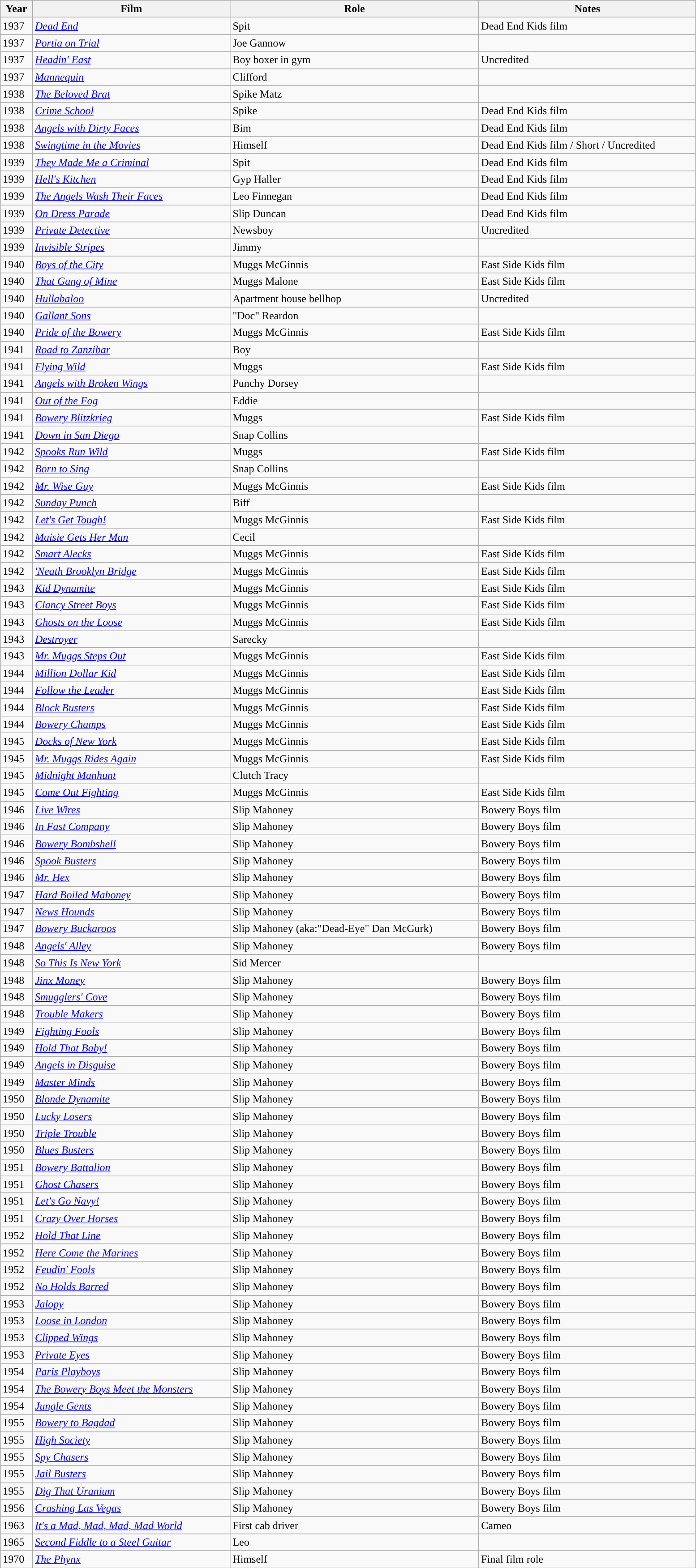<table class="wikitable plainrowheaders sortable" style="width:82%;">
<tr>
<th>Year</th>
<th>Film</th>
<th>Role</th>
<th>Notes</th>
</tr>
<tr>
<td>1937</td>
<td><em><a href='#'>Dead End</a></em></td>
<td>Spit</td>
<td>Dead End Kids film</td>
</tr>
<tr>
<td>1937</td>
<td><em><a href='#'>Portia on Trial</a></em></td>
<td>Joe Gannow</td>
<td></td>
</tr>
<tr>
<td>1937</td>
<td><em><a href='#'>Headin' East</a></em></td>
<td>Boy boxer in gym</td>
<td>Uncredited</td>
</tr>
<tr>
<td>1937</td>
<td><em><a href='#'>Mannequin</a></em></td>
<td>Clifford</td>
<td></td>
</tr>
<tr>
<td>1938</td>
<td><em><a href='#'>The Beloved Brat</a></em></td>
<td>Spike Matz</td>
<td></td>
</tr>
<tr>
<td>1938</td>
<td><em><a href='#'>Crime School</a></em></td>
<td>Spike</td>
<td>Dead End Kids film</td>
</tr>
<tr>
<td>1938</td>
<td><em><a href='#'>Angels with Dirty Faces</a></em></td>
<td>Bim</td>
<td>Dead End Kids film</td>
</tr>
<tr>
<td>1938</td>
<td><em><a href='#'>Swingtime in the Movies</a></em></td>
<td>Himself</td>
<td>Dead End Kids film / Short / Uncredited</td>
</tr>
<tr>
<td>1939</td>
<td><em><a href='#'>They Made Me a Criminal</a></em></td>
<td>Spit</td>
<td>Dead End Kids film</td>
</tr>
<tr>
<td>1939</td>
<td><em><a href='#'>Hell's Kitchen</a></em></td>
<td>Gyp Haller</td>
<td>Dead End Kids film</td>
</tr>
<tr>
<td>1939</td>
<td><em><a href='#'>The Angels Wash Their Faces</a></em></td>
<td>Leo Finnegan</td>
<td>Dead End Kids film</td>
</tr>
<tr>
<td>1939</td>
<td><em><a href='#'>On Dress Parade</a></em></td>
<td>Slip Duncan</td>
<td>Dead End Kids film</td>
</tr>
<tr>
<td>1939</td>
<td><em><a href='#'>Private Detective</a></em></td>
<td>Newsboy</td>
<td>Uncredited</td>
</tr>
<tr>
<td>1939</td>
<td><em><a href='#'>Invisible Stripes</a></em></td>
<td>Jimmy</td>
<td></td>
</tr>
<tr>
<td>1940</td>
<td><em><a href='#'>Boys of the City</a></em></td>
<td>Muggs McGinnis</td>
<td>East Side Kids film</td>
</tr>
<tr>
<td>1940</td>
<td><em><a href='#'>That Gang of Mine</a></em></td>
<td>Muggs Malone</td>
<td>East Side Kids film</td>
</tr>
<tr>
<td>1940</td>
<td><em><a href='#'>Hullabaloo</a></em></td>
<td>Apartment house bellhop</td>
<td>Uncredited</td>
</tr>
<tr>
<td>1940</td>
<td><em><a href='#'>Gallant Sons</a></em></td>
<td>"Doc" Reardon</td>
<td></td>
</tr>
<tr>
<td>1940</td>
<td><em><a href='#'>Pride of the Bowery</a></em></td>
<td>Muggs McGinnis</td>
<td>East Side Kids film</td>
</tr>
<tr>
<td>1941</td>
<td><em><a href='#'>Road to Zanzibar</a></em></td>
<td>Boy</td>
<td></td>
</tr>
<tr>
<td>1941</td>
<td><em><a href='#'>Flying Wild</a></em></td>
<td>Muggs</td>
<td>East Side Kids film</td>
</tr>
<tr>
<td>1941</td>
<td><em><a href='#'>Angels with Broken Wings</a></em></td>
<td>Punchy Dorsey</td>
<td></td>
</tr>
<tr>
<td>1941</td>
<td><em><a href='#'>Out of the Fog</a></em></td>
<td>Eddie</td>
<td></td>
</tr>
<tr>
<td>1941</td>
<td><em><a href='#'>Bowery Blitzkrieg</a></em></td>
<td>Muggs</td>
<td>East Side Kids film</td>
</tr>
<tr>
<td>1941</td>
<td><em><a href='#'>Down in San Diego</a></em></td>
<td>Snap Collins</td>
<td></td>
</tr>
<tr>
<td>1942</td>
<td><em><a href='#'>Spooks Run Wild</a></em></td>
<td>Muggs</td>
<td>East Side Kids film</td>
</tr>
<tr>
<td>1942</td>
<td><em><a href='#'>Born to Sing</a></em></td>
<td>Snap Collins</td>
<td></td>
</tr>
<tr>
<td>1942</td>
<td><em><a href='#'>Mr. Wise Guy</a></em></td>
<td>Muggs McGinnis</td>
<td>East Side Kids film</td>
</tr>
<tr>
<td>1942</td>
<td><em><a href='#'>Sunday Punch</a></em></td>
<td>Biff</td>
<td></td>
</tr>
<tr>
<td>1942</td>
<td><em><a href='#'>Let's Get Tough!</a></em></td>
<td>Muggs McGinnis</td>
<td>East Side Kids film</td>
</tr>
<tr>
<td>1942</td>
<td><em><a href='#'>Maisie Gets Her Man</a></em></td>
<td>Cecil</td>
<td></td>
</tr>
<tr>
<td>1942</td>
<td><em><a href='#'>Smart Alecks</a></em></td>
<td>Muggs McGinnis</td>
<td>East Side Kids film</td>
</tr>
<tr>
<td>1942</td>
<td><em><a href='#'>'Neath Brooklyn Bridge</a></em></td>
<td>Muggs McGinnis</td>
<td>East Side Kids film</td>
</tr>
<tr>
<td>1943</td>
<td><em><a href='#'>Kid Dynamite</a></em></td>
<td>Muggs McGinnis</td>
<td>East Side Kids film</td>
</tr>
<tr>
<td>1943</td>
<td><em><a href='#'>Clancy Street Boys</a></em></td>
<td>Muggs McGinnis</td>
<td>East Side Kids film</td>
</tr>
<tr>
<td>1943</td>
<td><em><a href='#'>Ghosts on the Loose</a></em></td>
<td>Muggs McGinnis</td>
<td>East Side Kids film</td>
</tr>
<tr>
<td>1943</td>
<td><em><a href='#'>Destroyer</a></em></td>
<td>Sarecky</td>
<td></td>
</tr>
<tr>
<td>1943</td>
<td><em><a href='#'>Mr. Muggs Steps Out</a></em></td>
<td>Muggs McGinnis</td>
<td>East Side Kids film</td>
</tr>
<tr>
<td>1944</td>
<td><em><a href='#'>Million Dollar Kid</a></em></td>
<td>Muggs McGinnis</td>
<td>East Side Kids film</td>
</tr>
<tr>
<td>1944</td>
<td><em><a href='#'>Follow the Leader</a></em></td>
<td>Muggs McGinnis</td>
<td>East Side Kids film</td>
</tr>
<tr>
<td>1944</td>
<td><em><a href='#'>Block Busters</a></em></td>
<td>Muggs McGinnis</td>
<td>East Side Kids film</td>
</tr>
<tr>
<td>1944</td>
<td><em><a href='#'>Bowery Champs</a></em></td>
<td>Muggs McGinnis</td>
<td>East Side Kids film</td>
</tr>
<tr>
<td>1945</td>
<td><em><a href='#'>Docks of New York</a></em></td>
<td>Muggs McGinnis</td>
<td>East Side Kids film</td>
</tr>
<tr>
<td>1945</td>
<td><em><a href='#'>Mr. Muggs Rides Again</a></em></td>
<td>Muggs McGinnis</td>
<td>East Side Kids film</td>
</tr>
<tr>
<td>1945</td>
<td><em><a href='#'>Midnight Manhunt</a></em></td>
<td>Clutch Tracy</td>
<td></td>
</tr>
<tr>
<td>1945</td>
<td><em><a href='#'>Come Out Fighting</a></em></td>
<td>Muggs McGinnis</td>
<td>East Side Kids film</td>
</tr>
<tr>
<td>1946</td>
<td><em><a href='#'>Live Wires</a></em></td>
<td>Slip Mahoney</td>
<td>Bowery Boys film</td>
</tr>
<tr>
<td>1946</td>
<td><em><a href='#'>In Fast Company</a></em></td>
<td>Slip Mahoney</td>
<td>Bowery Boys film</td>
</tr>
<tr>
<td>1946</td>
<td><em><a href='#'>Bowery Bombshell</a></em></td>
<td>Slip Mahoney</td>
<td>Bowery Boys film</td>
</tr>
<tr>
<td>1946</td>
<td><em><a href='#'>Spook Busters</a></em></td>
<td>Slip Mahoney</td>
<td>Bowery Boys film</td>
</tr>
<tr>
<td>1946</td>
<td><em><a href='#'>Mr. Hex</a></em></td>
<td>Slip Mahoney</td>
<td>Bowery Boys film</td>
</tr>
<tr>
<td>1947</td>
<td><em><a href='#'>Hard Boiled Mahoney</a></em></td>
<td>Slip Mahoney</td>
<td>Bowery Boys film</td>
</tr>
<tr>
<td>1947</td>
<td><em><a href='#'>News Hounds</a></em></td>
<td>Slip Mahoney</td>
<td>Bowery Boys film</td>
</tr>
<tr>
<td>1947</td>
<td><em><a href='#'>Bowery Buckaroos</a></em></td>
<td>Slip Mahoney (aka:"Dead-Eye" Dan McGurk)</td>
<td>Bowery Boys film</td>
</tr>
<tr>
<td>1948</td>
<td><em><a href='#'>Angels' Alley</a></em></td>
<td>Slip Mahoney</td>
<td>Bowery Boys film</td>
</tr>
<tr>
<td>1948</td>
<td><em><a href='#'>So This Is New York</a></em></td>
<td>Sid Mercer</td>
<td></td>
</tr>
<tr>
<td>1948</td>
<td><em><a href='#'>Jinx Money</a></em></td>
<td>Slip Mahoney</td>
<td>Bowery Boys film</td>
</tr>
<tr>
<td>1948</td>
<td><em><a href='#'>Smugglers' Cove</a></em></td>
<td>Slip Mahoney</td>
<td>Bowery Boys film</td>
</tr>
<tr>
<td>1948</td>
<td><em><a href='#'>Trouble Makers</a></em></td>
<td>Slip Mahoney</td>
<td>Bowery Boys film</td>
</tr>
<tr>
<td>1949</td>
<td><em><a href='#'>Fighting Fools</a></em></td>
<td>Slip Mahoney</td>
<td>Bowery Boys film</td>
</tr>
<tr>
<td>1949</td>
<td><em><a href='#'>Hold That Baby!</a></em></td>
<td>Slip Mahoney</td>
<td>Bowery Boys film</td>
</tr>
<tr>
<td>1949</td>
<td><em><a href='#'>Angels in Disguise</a></em></td>
<td>Slip Mahoney</td>
<td>Bowery Boys film</td>
</tr>
<tr>
<td>1949</td>
<td><em><a href='#'>Master Minds</a></em></td>
<td>Slip Mahoney</td>
<td>Bowery Boys film</td>
</tr>
<tr>
<td>1950</td>
<td><em><a href='#'>Blonde Dynamite</a></em></td>
<td>Slip Mahoney</td>
<td>Bowery Boys film</td>
</tr>
<tr>
<td>1950</td>
<td><em><a href='#'>Lucky Losers</a></em></td>
<td>Slip Mahoney</td>
<td>Bowery Boys film</td>
</tr>
<tr>
<td>1950</td>
<td><em><a href='#'>Triple Trouble</a></em></td>
<td>Slip Mahoney</td>
<td>Bowery Boys film</td>
</tr>
<tr>
<td>1950</td>
<td><em><a href='#'>Blues Busters</a></em></td>
<td>Slip Mahoney</td>
<td>Bowery Boys film</td>
</tr>
<tr>
<td>1951</td>
<td><em><a href='#'>Bowery Battalion</a></em></td>
<td>Slip Mahoney</td>
<td>Bowery Boys film</td>
</tr>
<tr>
<td>1951</td>
<td><em><a href='#'>Ghost Chasers</a></em></td>
<td>Slip Mahoney</td>
<td>Bowery Boys film</td>
</tr>
<tr>
<td>1951</td>
<td><em><a href='#'>Let's Go Navy!</a></em></td>
<td>Slip Mahoney</td>
<td>Bowery Boys film</td>
</tr>
<tr>
<td>1951</td>
<td><em><a href='#'>Crazy Over Horses</a></em></td>
<td>Slip Mahoney</td>
<td>Bowery Boys film</td>
</tr>
<tr>
<td>1952</td>
<td><em><a href='#'>Hold That Line</a></em></td>
<td>Slip Mahoney</td>
<td>Bowery Boys film</td>
</tr>
<tr>
<td>1952</td>
<td><em><a href='#'>Here Come the Marines</a></em></td>
<td>Slip Mahoney</td>
<td>Bowery Boys film</td>
</tr>
<tr>
<td>1952</td>
<td><em><a href='#'>Feudin' Fools</a></em></td>
<td>Slip Mahoney</td>
<td>Bowery Boys film</td>
</tr>
<tr>
<td>1952</td>
<td><em><a href='#'>No Holds Barred</a></em></td>
<td>Slip Mahoney</td>
<td>Bowery Boys film</td>
</tr>
<tr>
<td>1953</td>
<td><em><a href='#'>Jalopy</a></em></td>
<td>Slip Mahoney</td>
<td>Bowery Boys film</td>
</tr>
<tr>
<td>1953</td>
<td><em><a href='#'>Loose in London</a></em></td>
<td>Slip Mahoney</td>
<td>Bowery Boys film</td>
</tr>
<tr>
<td>1953</td>
<td><em><a href='#'>Clipped Wings</a></em></td>
<td>Slip Mahoney</td>
<td>Bowery Boys film</td>
</tr>
<tr>
<td>1953</td>
<td><em><a href='#'>Private Eyes</a></em></td>
<td>Slip Mahoney</td>
<td>Bowery Boys film</td>
</tr>
<tr>
<td>1954</td>
<td><em><a href='#'>Paris Playboys</a></em></td>
<td>Slip Mahoney</td>
<td>Bowery Boys film</td>
</tr>
<tr>
<td>1954</td>
<td><em><a href='#'>The Bowery Boys Meet the Monsters</a></em></td>
<td>Slip Mahoney</td>
<td>Bowery Boys film</td>
</tr>
<tr>
<td>1954</td>
<td><em><a href='#'>Jungle Gents</a></em></td>
<td>Slip Mahoney</td>
<td>Bowery Boys film</td>
</tr>
<tr>
<td>1955</td>
<td><em><a href='#'>Bowery to Bagdad</a></em></td>
<td>Slip Mahoney</td>
<td>Bowery Boys film</td>
</tr>
<tr>
<td>1955</td>
<td><em><a href='#'>High Society</a></em></td>
<td>Slip Mahoney</td>
<td>Bowery Boys film</td>
</tr>
<tr>
<td>1955</td>
<td><em><a href='#'>Spy Chasers</a></em></td>
<td>Slip Mahoney</td>
<td>Bowery Boys film</td>
</tr>
<tr>
<td>1955</td>
<td><em><a href='#'>Jail Busters</a></em></td>
<td>Slip Mahoney</td>
<td>Bowery Boys film</td>
</tr>
<tr>
<td>1955</td>
<td><em><a href='#'>Dig That Uranium</a></em></td>
<td>Slip Mahoney</td>
<td>Bowery Boys film</td>
</tr>
<tr>
<td>1956</td>
<td><em><a href='#'>Crashing Las Vegas</a></em></td>
<td>Slip Mahoney</td>
<td>Bowery Boys film</td>
</tr>
<tr>
<td>1963</td>
<td><em><a href='#'>It's a Mad, Mad, Mad, Mad World</a></em></td>
<td>First cab driver</td>
<td>Cameo</td>
</tr>
<tr>
<td>1965</td>
<td><em><a href='#'>Second Fiddle to a Steel Guitar</a></em></td>
<td>Leo</td>
<td></td>
</tr>
<tr>
<td>1970</td>
<td><em><a href='#'>The Phynx</a></em></td>
<td>Himself</td>
<td>Final film role</td>
</tr>
</table>
